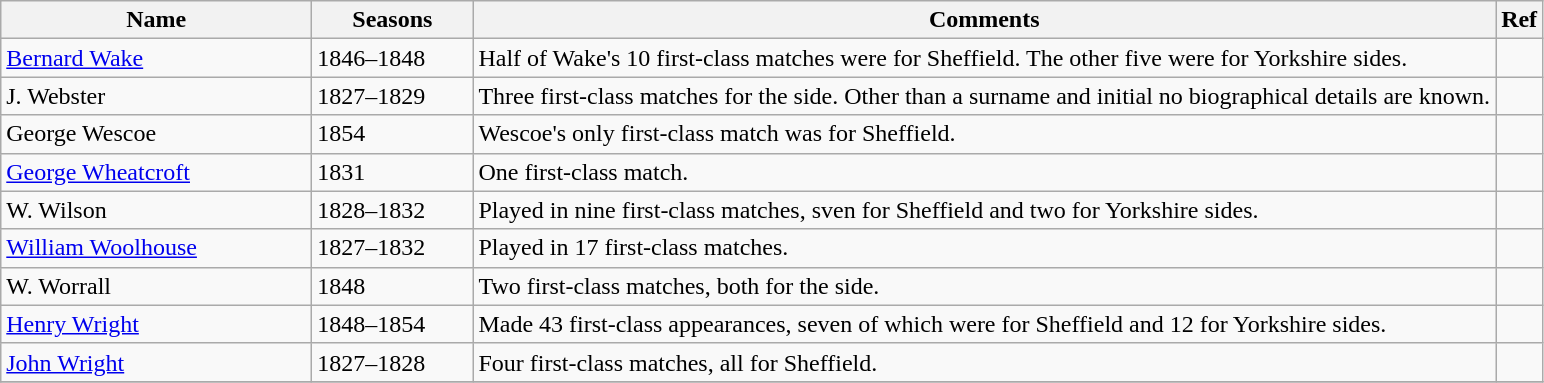<table class="wikitable">
<tr>
<th style="width:200px">Name</th>
<th style="width: 100px">Seasons</th>
<th>Comments</th>
<th>Ref</th>
</tr>
<tr>
<td><a href='#'>Bernard Wake</a></td>
<td>1846–1848</td>
<td>Half of Wake's 10 first-class matches were for Sheffield. The other five were for Yorkshire sides.</td>
<td></td>
</tr>
<tr>
<td>J. Webster</td>
<td>1827–1829</td>
<td>Three first-class matches for the side. Other than a surname and initial no biographical details are known.</td>
<td></td>
</tr>
<tr>
<td>George Wescoe</td>
<td>1854</td>
<td>Wescoe's only first-class match was for Sheffield.</td>
<td></td>
</tr>
<tr>
<td><a href='#'>George Wheatcroft</a></td>
<td>1831</td>
<td>One first-class match.</td>
<td></td>
</tr>
<tr>
<td>W. Wilson</td>
<td>1828–1832</td>
<td>Played in nine first-class matches, sven for Sheffield and two for Yorkshire sides.</td>
<td></td>
</tr>
<tr>
<td><a href='#'>William Woolhouse</a></td>
<td>1827–1832</td>
<td>Played in 17 first-class matches.</td>
<td></td>
</tr>
<tr>
<td>W. Worrall</td>
<td>1848</td>
<td>Two first-class matches, both for the side.</td>
<td></td>
</tr>
<tr>
<td><a href='#'>Henry Wright</a></td>
<td>1848–1854</td>
<td>Made 43 first-class appearances, seven of which were for Sheffield and 12 for Yorkshire sides.</td>
<td></td>
</tr>
<tr>
<td><a href='#'>John Wright</a></td>
<td>1827–1828</td>
<td>Four first-class matches, all for Sheffield.</td>
<td></td>
</tr>
<tr>
</tr>
</table>
